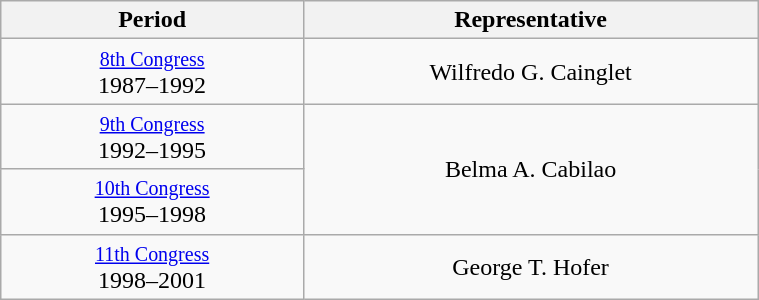<table class="wikitable" style="text-align:center; width:40%;">
<tr>
<th width="40%">Period</th>
<th>Representative</th>
</tr>
<tr>
<td><small><a href='#'>8th Congress</a></small><br>1987–1992</td>
<td>Wilfredo G. Cainglet</td>
</tr>
<tr>
<td><small><a href='#'>9th Congress</a></small><br>1992–1995</td>
<td rowspan="2">Belma A. Cabilao</td>
</tr>
<tr>
<td><small><a href='#'>10th Congress</a></small><br>1995–1998</td>
</tr>
<tr>
<td><small><a href='#'>11th Congress</a></small><br>1998–2001</td>
<td>George T. Hofer</td>
</tr>
</table>
